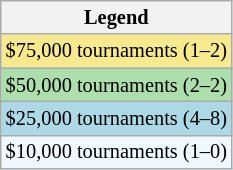<table class=wikitable style="font-size:85%">
<tr>
<th>Legend</th>
</tr>
<tr style="background:#f7e98e;">
<td>$75,000 tournaments (1–2)</td>
</tr>
<tr style="background:#addfad;">
<td>$50,000 tournaments (2–2)</td>
</tr>
<tr style="background:lightblue;">
<td>$25,000 tournaments (4–8)</td>
</tr>
<tr style="background:#f0f8ff;">
<td>$10,000 tournaments (1–0)</td>
</tr>
</table>
